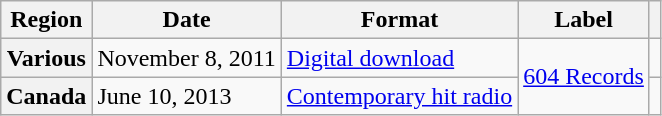<table class="wikitable plainrowheaders">
<tr>
<th scope="col">Region</th>
<th scope="col">Date</th>
<th scope="col">Format</th>
<th scope="col">Label</th>
<th scope="col"></th>
</tr>
<tr>
<th scope="row">Various</th>
<td>November 8, 2011</td>
<td><a href='#'>Digital download</a></td>
<td rowspan="2"><a href='#'>604 Records</a></td>
<td align="center"></td>
</tr>
<tr>
<th scope="row">Canada</th>
<td>June 10, 2013</td>
<td><a href='#'>Contemporary hit radio</a></td>
<td align="center"></td>
</tr>
</table>
